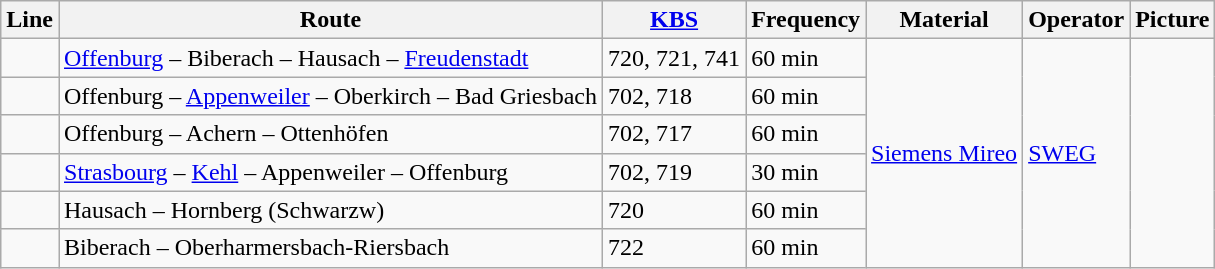<table class="wikitable sortable" style="">
<tr>
<th>Line</th>
<th>Route</th>
<th><a href='#'>KBS</a></th>
<th>Frequency</th>
<th>Material</th>
<th>Operator</th>
<th>Picture</th>
</tr>
<tr>
<td></td>
<td><a href='#'>Offenburg</a> – Biberach – Hausach – <a href='#'>Freudenstadt</a></td>
<td>720, 721, 741</td>
<td>60 min</td>
<td rowspan="6"><a href='#'>Siemens Mireo</a></td>
<td rowspan="6"><a href='#'>SWEG</a></td>
<td rowspan="6"></td>
</tr>
<tr>
<td></td>
<td>Offenburg – <a href='#'>Appenweiler</a> – Oberkirch – Bad Griesbach</td>
<td>702, 718</td>
<td>60 min</td>
</tr>
<tr>
<td></td>
<td>Offenburg – Achern – Ottenhöfen</td>
<td>702, 717</td>
<td>60 min</td>
</tr>
<tr>
<td></td>
<td><a href='#'>Strasbourg</a> – <a href='#'>Kehl</a> – Appenweiler – Offenburg</td>
<td>702, 719</td>
<td>30 min</td>
</tr>
<tr>
<td></td>
<td>Hausach – Hornberg (Schwarzw)</td>
<td>720</td>
<td>60 min</td>
</tr>
<tr>
<td></td>
<td>Biberach – Oberharmersbach-Riersbach</td>
<td>722</td>
<td>60 min</td>
</tr>
</table>
